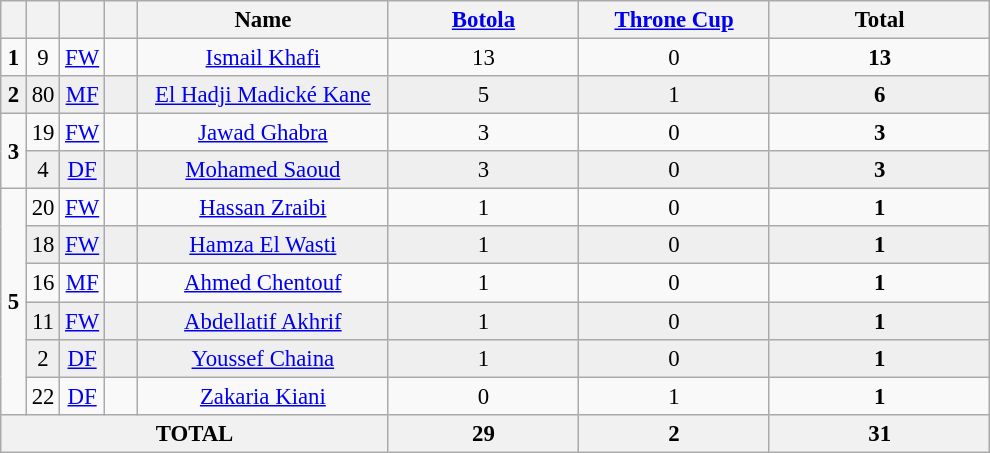<table class="wikitable sortable" style="font-size: 95%; text-align: center;">
<tr>
<th width=10></th>
<th width=15></th>
<th width=15></th>
<th width=15></th>
<th width=160>Name</th>
<th width=120><a href='#'>Botola</a></th>
<th width=120><a href='#'>Throne Cup</a></th>
<th width=140>Total</th>
</tr>
<tr>
<td><strong>1</strong></td>
<td>9</td>
<td><a href='#'>FW</a></td>
<td></td>
<td><a href='#'>Ismail Khafi</a></td>
<td>13 </td>
<td>0 </td>
<td><strong>13</strong> </td>
</tr>
<tr bgcolor="#EFEFEF">
<td><strong>2</strong></td>
<td>80</td>
<td><a href='#'>MF</a></td>
<td></td>
<td><a href='#'>El Hadji Madické Kane</a></td>
<td>5 </td>
<td>1 </td>
<td><strong>6</strong> </td>
</tr>
<tr>
<td rowspan=2><strong>3</strong></td>
<td>19</td>
<td><a href='#'>FW</a></td>
<td></td>
<td><a href='#'>Jawad Ghabra</a></td>
<td>3 </td>
<td>0 </td>
<td><strong>3</strong> </td>
</tr>
<tr bgcolor="#EFEFEF">
<td>4</td>
<td><a href='#'>DF</a></td>
<td></td>
<td><a href='#'>Mohamed Saoud</a></td>
<td>3 </td>
<td>0 </td>
<td><strong>3</strong> </td>
</tr>
<tr>
<td rowspan=6><strong>5</strong></td>
<td>20</td>
<td><a href='#'>FW</a></td>
<td></td>
<td><a href='#'>Hassan Zraibi</a></td>
<td>1 </td>
<td>0 </td>
<td><strong>1</strong> </td>
</tr>
<tr bgcolor="#EFEFEF">
<td>18</td>
<td><a href='#'>FW</a></td>
<td></td>
<td><a href='#'>Hamza El Wasti</a></td>
<td>1 </td>
<td>0 </td>
<td><strong>1</strong> </td>
</tr>
<tr>
<td>16</td>
<td><a href='#'>MF</a></td>
<td></td>
<td><a href='#'>Ahmed Chentouf</a></td>
<td>1 </td>
<td>0 </td>
<td><strong>1</strong> </td>
</tr>
<tr bgcolor="#EFEFEF">
<td>11</td>
<td><a href='#'>FW</a></td>
<td></td>
<td><a href='#'>Abdellatif Akhrif</a></td>
<td>1 </td>
<td>0 </td>
<td><strong>1</strong> </td>
</tr>
<tr bgcolor="#EFEFEF">
<td>2</td>
<td><a href='#'>DF</a></td>
<td></td>
<td><a href='#'>Youssef Chaina</a></td>
<td>1 </td>
<td>0 </td>
<td><strong>1</strong> </td>
</tr>
<tr>
<td>22</td>
<td><a href='#'>DF</a></td>
<td></td>
<td><a href='#'>Zakaria Kiani</a></td>
<td>0 </td>
<td>1 </td>
<td><strong>1</strong> </td>
</tr>
<tr bgcolor="F1F1F1" >
<td colspan=5><strong>TOTAL</strong></td>
<td><strong>29</strong> </td>
<td><strong>2</strong> </td>
<td><strong>31</strong> </td>
</tr>
</table>
